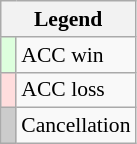<table class="wikitable" style="font-size:90%">
<tr>
<th colspan="2">Legend</th>
</tr>
<tr>
<td style="background:#DDFFDD;"></td>
<td>ACC win</td>
</tr>
<tr>
<td style="background:#FFDDDD;"></td>
<td>ACC loss</td>
</tr>
<tr>
<td style="background:#CCCCCC;"> </td>
<td>Cancellation</td>
</tr>
</table>
